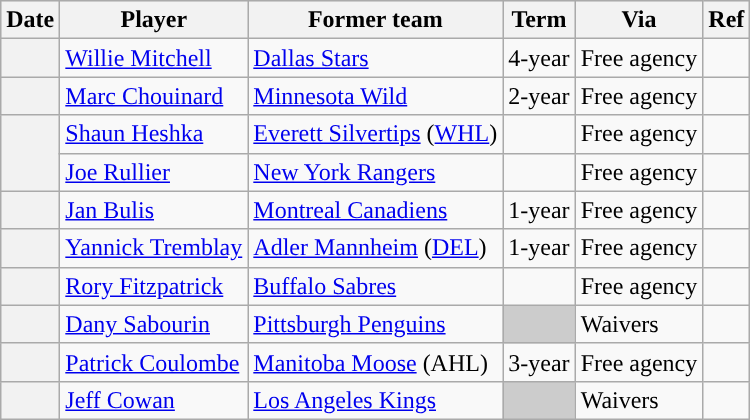<table class="wikitable plainrowheaders">
<tr style="background:#ddd; text-align:center;">
<th>Date</th>
<th>Player</th>
<th>Former team</th>
<th>Term</th>
<th>Via</th>
<th>Ref</th>
</tr>
<tr>
<th scope="row"></th>
<td><a href='#'>Willie Mitchell</a></td>
<td><a href='#'>Dallas Stars</a></td>
<td>4-year</td>
<td>Free agency</td>
<td></td>
</tr>
<tr>
<th scope="row"></th>
<td><a href='#'>Marc Chouinard</a></td>
<td><a href='#'>Minnesota Wild</a></td>
<td>2-year</td>
<td>Free agency</td>
<td></td>
</tr>
<tr>
<th scope="row" rowspan=2></th>
<td><a href='#'>Shaun Heshka</a></td>
<td><a href='#'>Everett Silvertips</a> (<a href='#'>WHL</a>)</td>
<td></td>
<td>Free agency</td>
<td></td>
</tr>
<tr>
<td><a href='#'>Joe Rullier</a></td>
<td><a href='#'>New York Rangers</a></td>
<td></td>
<td>Free agency</td>
<td></td>
</tr>
<tr>
<th scope="row"></th>
<td><a href='#'>Jan Bulis</a></td>
<td><a href='#'>Montreal Canadiens</a></td>
<td>1-year</td>
<td>Free agency</td>
<td></td>
</tr>
<tr>
<th scope="row"></th>
<td><a href='#'>Yannick Tremblay</a></td>
<td><a href='#'>Adler Mannheim</a> (<a href='#'>DEL</a>)</td>
<td>1-year</td>
<td>Free agency</td>
<td></td>
</tr>
<tr>
<th scope="row"></th>
<td><a href='#'>Rory Fitzpatrick</a></td>
<td><a href='#'>Buffalo Sabres</a></td>
<td></td>
<td>Free agency</td>
<td></td>
</tr>
<tr>
<th scope="row"></th>
<td><a href='#'>Dany Sabourin</a></td>
<td><a href='#'>Pittsburgh Penguins</a></td>
<td style="background:#ccc"></td>
<td>Waivers</td>
<td></td>
</tr>
<tr>
<th scope="row"></th>
<td><a href='#'>Patrick Coulombe</a></td>
<td><a href='#'>Manitoba Moose</a> (AHL)</td>
<td>3-year</td>
<td>Free agency</td>
<td></td>
</tr>
<tr>
<th scope="row"></th>
<td><a href='#'>Jeff Cowan</a></td>
<td><a href='#'>Los Angeles Kings</a></td>
<td style="background:#ccc"></td>
<td>Waivers</td>
<td></td>
</tr>
</table>
